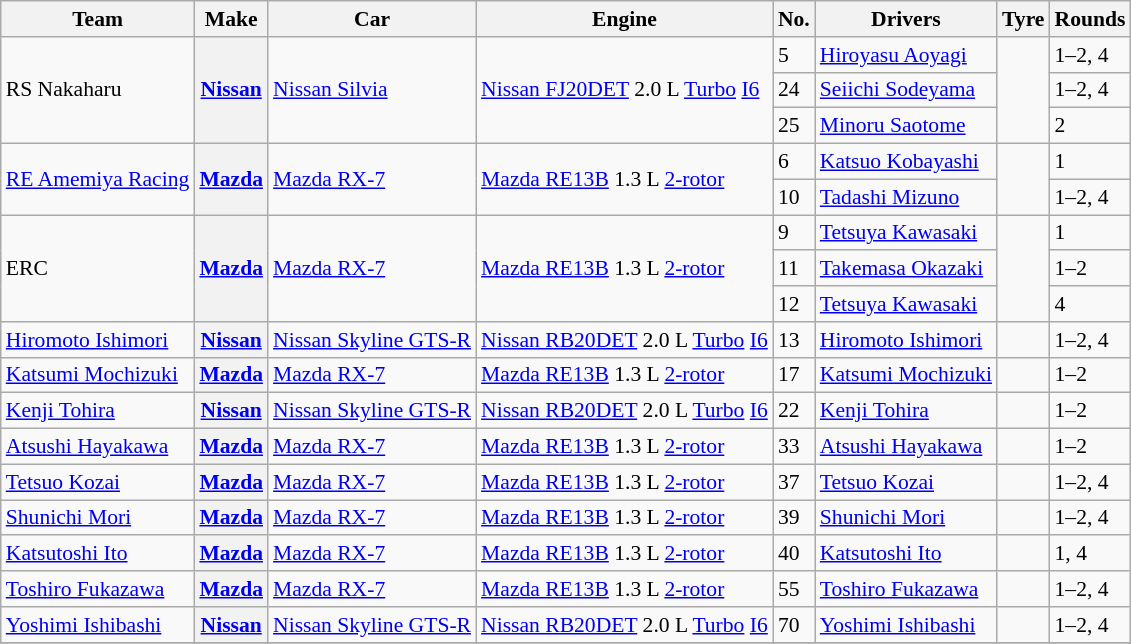<table class="wikitable" style="font-size: 90%;">
<tr>
<th>Team</th>
<th>Make</th>
<th>Car</th>
<th>Engine</th>
<th>No.</th>
<th>Drivers</th>
<th>Tyre</th>
<th>Rounds</th>
</tr>
<tr>
<td rowspan=3>RS Nakaharu</td>
<th rowspan=3><a href='#'>Nissan</a></th>
<td rowspan=3><a href='#'>Nissan Silvia</a></td>
<td rowspan=3><a href='#'>Nissan FJ20DET</a> 2.0 L <a href='#'>Turbo</a> <a href='#'>I6</a></td>
<td rowspan=1>5</td>
<td> <a href='#'>Hiroyasu Aoyagi</a></td>
<td rowspan=3></td>
<td>1–2, 4</td>
</tr>
<tr>
<td rowspan=1>24</td>
<td> <a href='#'>Seiichi Sodeyama</a></td>
<td>1–2, 4</td>
</tr>
<tr>
<td rowspan=1>25</td>
<td> <a href='#'>Minoru Saotome</a></td>
<td>2</td>
</tr>
<tr>
<td rowspan=2><a href='#'>RE Amemiya Racing</a></td>
<th rowspan=2><a href='#'>Mazda</a></th>
<td rowspan=2><a href='#'>Mazda RX-7</a></td>
<td rowspan=2><a href='#'>Mazda RE13B</a> 1.3 L <a href='#'>2-rotor</a></td>
<td rowspan=1>6</td>
<td> <a href='#'>Katsuo Kobayashi</a></td>
<td rowspan=2></td>
<td>1</td>
</tr>
<tr>
<td rowspan=1>10</td>
<td> <a href='#'>Tadashi Mizuno</a></td>
<td>1–2, 4</td>
</tr>
<tr>
<td rowspan=3>ERC</td>
<th rowspan=3><a href='#'>Mazda</a></th>
<td rowspan=3><a href='#'>Mazda RX-7</a></td>
<td rowspan=3><a href='#'>Mazda RE13B</a> 1.3 L <a href='#'>2-rotor</a></td>
<td rowspan=1>9</td>
<td> <a href='#'>Tetsuya Kawasaki</a></td>
<td rowspan=3></td>
<td>1</td>
</tr>
<tr>
<td rowspan=1>11</td>
<td> <a href='#'>Takemasa Okazaki</a></td>
<td>1–2</td>
</tr>
<tr>
<td rowspan=1>12</td>
<td> <a href='#'>Tetsuya Kawasaki</a></td>
<td>4</td>
</tr>
<tr>
<td rowspan=1><a href='#'>Hiromoto Ishimori</a></td>
<th rowspan=1><a href='#'>Nissan</a></th>
<td rowspan=1><a href='#'>Nissan Skyline GTS-R</a></td>
<td rowspan=1><a href='#'>Nissan RB20DET</a> 2.0 L <a href='#'>Turbo</a> <a href='#'>I6</a></td>
<td rowspan=1>13</td>
<td> <a href='#'>Hiromoto Ishimori</a></td>
<td></td>
<td>1–2, 4</td>
</tr>
<tr>
<td rowspan=1><a href='#'>Katsumi Mochizuki</a></td>
<th rowspan=1><a href='#'>Mazda</a></th>
<td rowspan=1><a href='#'>Mazda RX-7</a></td>
<td rowspan=1><a href='#'>Mazda RE13B</a> 1.3 L <a href='#'>2-rotor</a></td>
<td rowspan=1>17</td>
<td> <a href='#'>Katsumi Mochizuki</a></td>
<td></td>
<td>1–2</td>
</tr>
<tr>
<td rowspan=1><a href='#'>Kenji Tohira</a></td>
<th rowspan=1><a href='#'>Nissan</a></th>
<td rowspan=1><a href='#'>Nissan Skyline GTS-R</a></td>
<td rowspan=1><a href='#'>Nissan RB20DET</a> 2.0 L <a href='#'>Turbo</a> <a href='#'>I6</a></td>
<td rowspan=1>22</td>
<td> <a href='#'>Kenji Tohira</a></td>
<td></td>
<td>1–2</td>
</tr>
<tr>
<td rowspan=1><a href='#'>Atsushi Hayakawa</a></td>
<th rowspan=1><a href='#'>Mazda</a></th>
<td rowspan=1><a href='#'>Mazda RX-7</a></td>
<td rowspan=1><a href='#'>Mazda RE13B</a> 1.3 L <a href='#'>2-rotor</a></td>
<td rowspan=1>33</td>
<td> <a href='#'>Atsushi Hayakawa</a></td>
<td></td>
<td>1–2</td>
</tr>
<tr>
<td rowspan=1><a href='#'>Tetsuo Kozai</a></td>
<th rowspan=1><a href='#'>Mazda</a></th>
<td rowspan=1><a href='#'>Mazda RX-7</a></td>
<td rowspan=1><a href='#'>Mazda RE13B</a> 1.3 L <a href='#'>2-rotor</a></td>
<td rowspan=1>37</td>
<td> <a href='#'>Tetsuo Kozai</a></td>
<td></td>
<td>1–2, 4</td>
</tr>
<tr>
<td rowspan=1><a href='#'>Shunichi Mori</a></td>
<th rowspan=1><a href='#'>Mazda</a></th>
<td rowspan=1><a href='#'>Mazda RX-7</a></td>
<td rowspan=1><a href='#'>Mazda RE13B</a> 1.3 L <a href='#'>2-rotor</a></td>
<td rowspan=1>39</td>
<td> <a href='#'>Shunichi Mori</a></td>
<td></td>
<td>1–2, 4</td>
</tr>
<tr>
<td rowspan=1><a href='#'>Katsutoshi Ito</a></td>
<th rowspan=1><a href='#'>Mazda</a></th>
<td rowspan=1><a href='#'>Mazda RX-7</a></td>
<td rowspan=1><a href='#'>Mazda RE13B</a> 1.3 L <a href='#'>2-rotor</a></td>
<td rowspan=1>40</td>
<td> <a href='#'>Katsutoshi Ito</a></td>
<td></td>
<td>1, 4</td>
</tr>
<tr>
<td rowspan=1><a href='#'>Toshiro Fukazawa</a></td>
<th rowspan=1><a href='#'>Mazda</a></th>
<td rowspan=1><a href='#'>Mazda RX-7</a></td>
<td rowspan=1><a href='#'>Mazda RE13B</a> 1.3 L <a href='#'>2-rotor</a></td>
<td rowspan=1>55</td>
<td> <a href='#'>Toshiro Fukazawa</a></td>
<td></td>
<td>1–2, 4</td>
</tr>
<tr>
<td rowspan=1><a href='#'>Yoshimi Ishibashi</a></td>
<th rowspan=1><a href='#'>Nissan</a></th>
<td rowspan=1><a href='#'>Nissan Skyline GTS-R</a></td>
<td rowspan=1><a href='#'>Nissan RB20DET</a> 2.0 L <a href='#'>Turbo</a> <a href='#'>I6</a></td>
<td rowspan=1>70</td>
<td> <a href='#'>Yoshimi Ishibashi</a></td>
<td></td>
<td>1–2, 4</td>
</tr>
<tr>
</tr>
</table>
